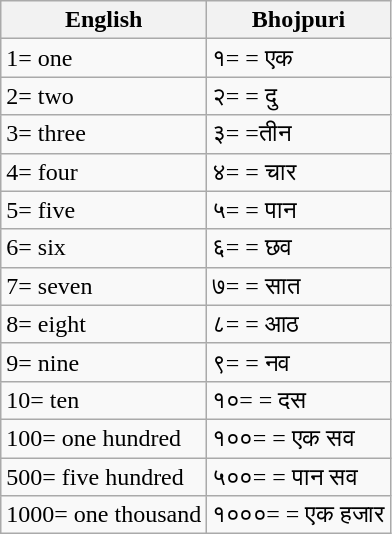<table class="wikitable">
<tr>
<th>English</th>
<th>Bhojpuri</th>
</tr>
<tr>
<td>1= one</td>
<td>१=  = एक</td>
</tr>
<tr>
<td>2= two</td>
<td>२=  = दु</td>
</tr>
<tr>
<td>3= three</td>
<td>३=  =तीन</td>
</tr>
<tr>
<td>4= four</td>
<td>४=  = चार</td>
</tr>
<tr>
<td>5= five</td>
<td>५=  = पान</td>
</tr>
<tr>
<td>6= six</td>
<td>६=  = छव</td>
</tr>
<tr>
<td>7= seven</td>
<td>७=  = सात</td>
</tr>
<tr>
<td>8= eight</td>
<td>८=  = आठ</td>
</tr>
<tr>
<td>9= nine</td>
<td>९=  = नव</td>
</tr>
<tr>
<td>10= ten</td>
<td>१०=  = दस</td>
</tr>
<tr>
<td>100= one hundred</td>
<td>१००=  = एक सव</td>
</tr>
<tr>
<td>500= five hundred</td>
<td>५००=  = पान सव</td>
</tr>
<tr>
<td>1000= one thousand</td>
<td>१०००=  = एक हजार</td>
</tr>
</table>
